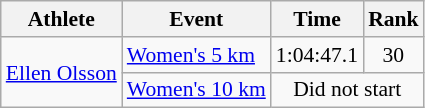<table class="wikitable" style="font-size:90%;">
<tr>
<th>Athlete</th>
<th>Event</th>
<th>Time</th>
<th>Rank</th>
</tr>
<tr align=center>
<td align=left rowspan=2><a href='#'>Ellen Olsson</a></td>
<td align=left><a href='#'>Women's 5 km</a></td>
<td>1:04:47.1</td>
<td>30</td>
</tr>
<tr align=center>
<td align=left><a href='#'>Women's 10 km</a></td>
<td colspan=2>Did not start</td>
</tr>
</table>
